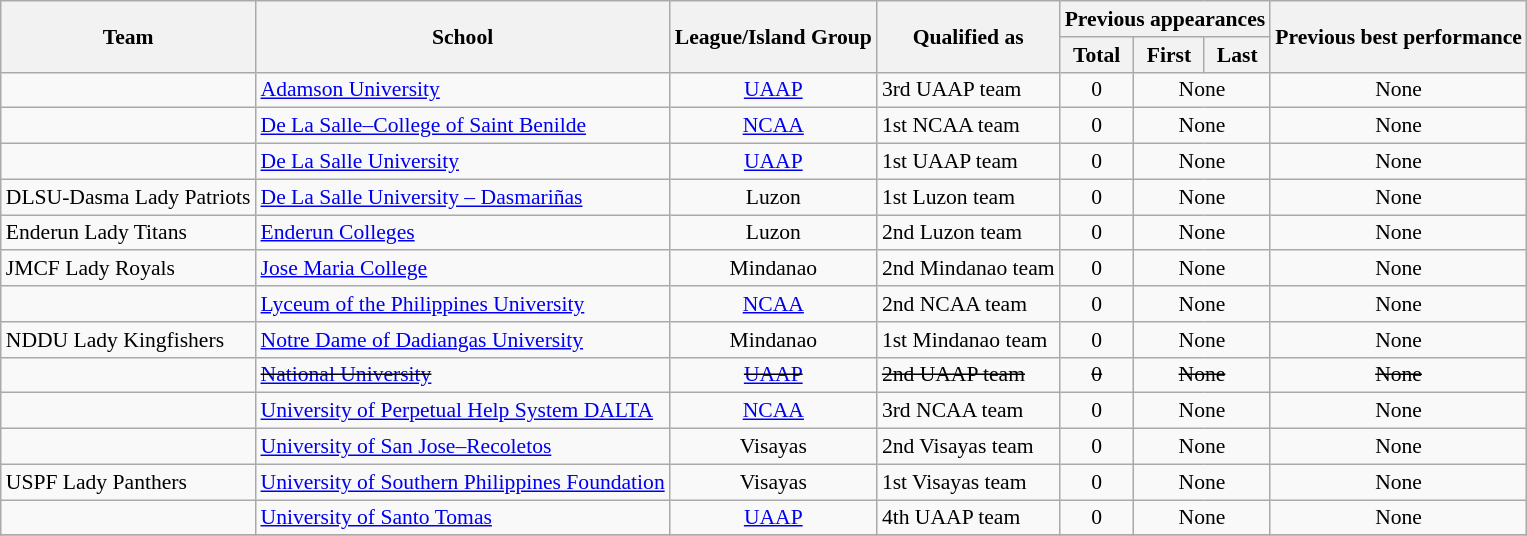<table class="wikitable sortable" style="font-size:90%">
<tr>
<th rowspan=2>Team</th>
<th rowspan=2>School</th>
<th rowspan=2>League/Island Group</th>
<th rowspan=2>Qualified as</th>
<th colspan=3>Previous appearances</th>
<th rowspan=2>Previous best performance</th>
</tr>
<tr>
<th>Total</th>
<th>First</th>
<th>Last</th>
</tr>
<tr>
<td></td>
<td><a href='#'>Adamson University</a></td>
<td align=center><a href='#'>UAAP</a></td>
<td>3rd UAAP team</td>
<td style="text-align:center">0</td>
<td colspan=2 style="text-align:center">None</td>
<td style="text-align:center">None</td>
</tr>
<tr>
<td></td>
<td><a href='#'>De La Salle–College of Saint Benilde</a></td>
<td align=center><a href='#'>NCAA</a></td>
<td>1st NCAA team</td>
<td style="text-align:center">0</td>
<td colspan=2 style="text-align:center">None</td>
<td style="text-align:center">None</td>
</tr>
<tr>
<td></td>
<td><a href='#'>De La Salle University</a></td>
<td align=center><a href='#'>UAAP</a></td>
<td>1st UAAP team</td>
<td style="text-align:center">0</td>
<td colspan=2 style="text-align:center">None</td>
<td style="text-align:center">None</td>
</tr>
<tr>
<td> DLSU-Dasma Lady Patriots</td>
<td><a href='#'>De La Salle University – Dasmariñas</a></td>
<td style="text-align:center">Luzon</td>
<td>1st Luzon team</td>
<td style="text-align:center">0</td>
<td colspan=2 style="text-align:center">None</td>
<td style="text-align:center">None</td>
</tr>
<tr>
<td> Enderun Lady Titans</td>
<td><a href='#'>Enderun Colleges</a></td>
<td style="text-align:center">Luzon</td>
<td>2nd Luzon team</td>
<td style="text-align:center">0</td>
<td colspan=2 style="text-align:center">None</td>
<td style="text-align:center">None</td>
</tr>
<tr>
<td> JMCF Lady Royals</td>
<td><a href='#'>Jose Maria College</a></td>
<td style="text-align:center">Mindanao</td>
<td>2nd Mindanao team</td>
<td style="text-align:center">0</td>
<td colspan=2 style="text-align:center">None</td>
<td style="text-align:center">None</td>
</tr>
<tr>
<td></td>
<td><a href='#'>Lyceum of the Philippines University</a></td>
<td align=center><a href='#'>NCAA</a></td>
<td>2nd NCAA team</td>
<td style="text-align:center">0</td>
<td colspan=2 style="text-align:center">None</td>
<td style="text-align:center">None</td>
</tr>
<tr>
<td> NDDU Lady Kingfishers</td>
<td><a href='#'>Notre Dame of Dadiangas University</a></td>
<td style="text-align:center">Mindanao</td>
<td>1st Mindanao team</td>
<td style="text-align:center">0</td>
<td colspan=2 style="text-align:center">None</td>
<td style="text-align:center">None</td>
</tr>
<tr>
<td><s></s> </td>
<td><s><a href='#'>National University</a></s></td>
<td align=center><s><a href='#'>UAAP</a></s></td>
<td><s>2nd UAAP team</s></td>
<td style="text-align:center"><s>0</s></td>
<td colspan=2 style="text-align:center"><s>None</s></td>
<td style="text-align:center"><s>None</s></td>
</tr>
<tr>
<td></td>
<td><a href='#'>University of Perpetual Help System DALTA</a></td>
<td align=center><a href='#'>NCAA</a></td>
<td>3rd NCAA team</td>
<td style="text-align:center">0</td>
<td colspan=2 style="text-align:center">None</td>
<td style="text-align:center">None</td>
</tr>
<tr>
<td></td>
<td><a href='#'>University of San Jose–Recoletos</a></td>
<td style="text-align:center">Visayas</td>
<td>2nd Visayas team</td>
<td style="text-align:center">0</td>
<td colspan=2 style="text-align:center">None</td>
<td style="text-align:center">None</td>
</tr>
<tr>
<td> USPF Lady Panthers</td>
<td><a href='#'>University of Southern Philippines Foundation</a></td>
<td style="text-align:center">Visayas</td>
<td>1st Visayas team</td>
<td style="text-align:center">0</td>
<td colspan=2 style="text-align:center">None</td>
<td style="text-align:center">None</td>
</tr>
<tr>
<td></td>
<td><a href='#'>University of Santo Tomas</a></td>
<td align=center><a href='#'>UAAP</a></td>
<td>4th UAAP team</td>
<td style="text-align:center">0</td>
<td colspan=2 style="text-align:center">None</td>
<td style="text-align:center">None</td>
</tr>
<tr>
</tr>
</table>
